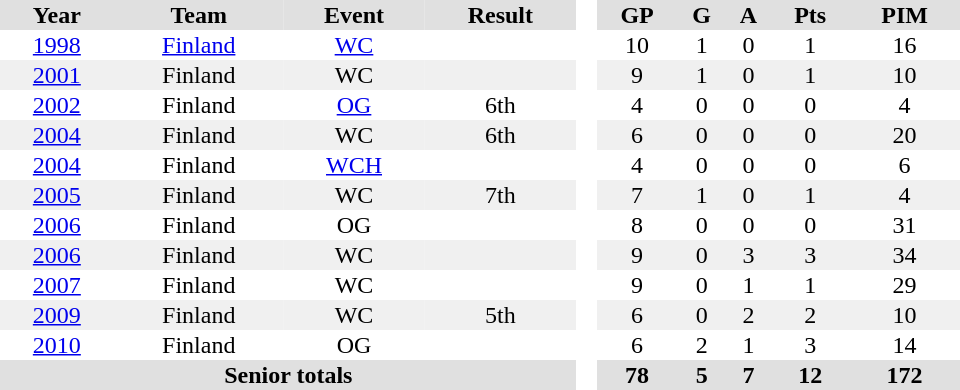<table border="0" cellpadding="1" cellspacing="0" style="text-align:center; width:40em">
<tr ALIGN="center" bgcolor="#e0e0e0">
<th>Year</th>
<th>Team</th>
<th>Event</th>
<th>Result</th>
<th rowspan="99" bgcolor="#ffffff"> </th>
<th>GP</th>
<th>G</th>
<th>A</th>
<th>Pts</th>
<th>PIM</th>
</tr>
<tr>
<td><a href='#'>1998</a></td>
<td><a href='#'>Finland</a></td>
<td><a href='#'>WC</a></td>
<td></td>
<td>10</td>
<td>1</td>
<td>0</td>
<td>1</td>
<td>16</td>
</tr>
<tr bgcolor="#f0f0f0">
<td><a href='#'>2001</a></td>
<td>Finland</td>
<td>WC</td>
<td></td>
<td>9</td>
<td>1</td>
<td>0</td>
<td>1</td>
<td>10</td>
</tr>
<tr>
<td><a href='#'>2002</a></td>
<td>Finland</td>
<td><a href='#'>OG</a></td>
<td>6th</td>
<td>4</td>
<td>0</td>
<td>0</td>
<td>0</td>
<td>4</td>
</tr>
<tr bgcolor="#f0f0f0">
<td><a href='#'>2004</a></td>
<td>Finland</td>
<td>WC</td>
<td>6th</td>
<td>6</td>
<td>0</td>
<td>0</td>
<td>0</td>
<td>20</td>
</tr>
<tr>
<td><a href='#'>2004</a></td>
<td>Finland</td>
<td><a href='#'>WCH</a></td>
<td></td>
<td>4</td>
<td>0</td>
<td>0</td>
<td>0</td>
<td>6</td>
</tr>
<tr bgcolor="#f0f0f0">
<td><a href='#'>2005</a></td>
<td>Finland</td>
<td>WC</td>
<td>7th</td>
<td>7</td>
<td>1</td>
<td>0</td>
<td>1</td>
<td>4</td>
</tr>
<tr>
<td><a href='#'>2006</a></td>
<td>Finland</td>
<td>OG</td>
<td></td>
<td>8</td>
<td>0</td>
<td>0</td>
<td>0</td>
<td>31</td>
</tr>
<tr bgcolor="#f0f0f0">
<td><a href='#'>2006</a></td>
<td>Finland</td>
<td>WC</td>
<td></td>
<td>9</td>
<td>0</td>
<td>3</td>
<td>3</td>
<td>34</td>
</tr>
<tr>
<td><a href='#'>2007</a></td>
<td>Finland</td>
<td>WC</td>
<td></td>
<td>9</td>
<td>0</td>
<td>1</td>
<td>1</td>
<td>29</td>
</tr>
<tr bgcolor="#f0f0f0">
<td><a href='#'>2009</a></td>
<td>Finland</td>
<td>WC</td>
<td>5th</td>
<td>6</td>
<td>0</td>
<td>2</td>
<td>2</td>
<td>10</td>
</tr>
<tr>
<td><a href='#'>2010</a></td>
<td>Finland</td>
<td>OG</td>
<td></td>
<td>6</td>
<td>2</td>
<td>1</td>
<td>3</td>
<td>14</td>
</tr>
<tr bgcolor="#e0e0e0">
<th colspan="4">Senior totals</th>
<th>78</th>
<th>5</th>
<th>7</th>
<th>12</th>
<th>172</th>
</tr>
</table>
